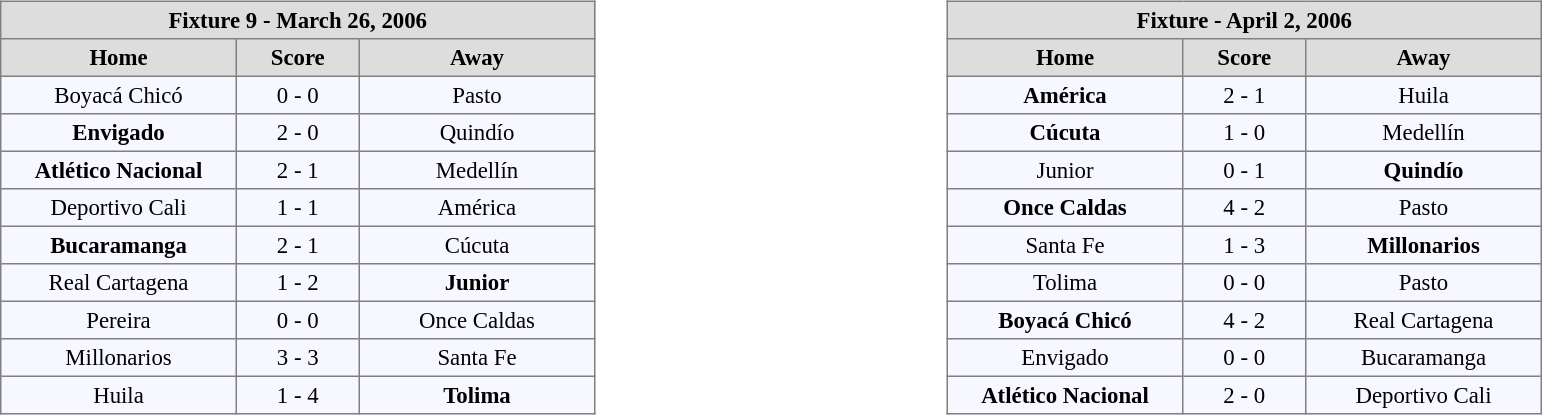<table width=100%>
<tr>
<td valign=top width=50% align=left><br><table align=center bgcolor="#f7f8ff" cellpadding="3" cellspacing="0" border="1" style="font-size: 95%; border: gray solid 1px; border-collapse: collapse;">
<tr align=center bgcolor=#DDDDDD style="color:black;">
<th colspan=3 align=center>Fixture 9 - March 26, 2006</th>
</tr>
<tr align=center bgcolor=#DDDDDD style="color:black;">
<th width="150">Home</th>
<th width="75">Score</th>
<th width="150">Away</th>
</tr>
<tr align=center>
<td>Boyacá Chicó</td>
<td>0 - 0</td>
<td>Pasto</td>
</tr>
<tr align=center>
<td><strong>Envigado</strong></td>
<td>2 - 0</td>
<td>Quindío</td>
</tr>
<tr align=center>
<td><strong>Atlético Nacional</strong></td>
<td>2 - 1</td>
<td>Medellín</td>
</tr>
<tr align=center>
<td>Deportivo Cali</td>
<td>1 - 1</td>
<td>América</td>
</tr>
<tr align=center>
<td><strong>Bucaramanga</strong></td>
<td>2 - 1</td>
<td>Cúcuta</td>
</tr>
<tr align=center>
<td>Real Cartagena</td>
<td>1 - 2</td>
<td><strong>Junior</strong></td>
</tr>
<tr align=center>
<td>Pereira</td>
<td>0 - 0</td>
<td>Once Caldas</td>
</tr>
<tr align=center>
<td>Millonarios</td>
<td>3 - 3</td>
<td>Santa Fe</td>
</tr>
<tr align=center>
<td>Huila</td>
<td>1 - 4</td>
<td><strong>Tolima</strong></td>
</tr>
</table>
</td>
<td valign=top width=50% align=left><br><table align=center bgcolor="#f7f8ff" cellpadding="3" cellspacing="0" border="1" style="font-size: 95%; border: gray solid 1px; border-collapse: collapse;">
<tr align=center bgcolor=#DDDDDD style="color:black;">
<th colspan=3 align=center>Fixture - April 2, 2006</th>
</tr>
<tr align=center bgcolor=#DDDDDD style="color:black;">
<th width="150">Home</th>
<th width="75">Score</th>
<th width="150">Away</th>
</tr>
<tr align=center>
<td><strong>América</strong></td>
<td>2 - 1</td>
<td>Huila</td>
</tr>
<tr align=center>
<td><strong>Cúcuta</strong></td>
<td>1 - 0</td>
<td>Medellín</td>
</tr>
<tr align=center>
<td>Junior</td>
<td>0 - 1</td>
<td><strong>Quindío</strong></td>
</tr>
<tr align=center>
<td><strong>Once Caldas</strong></td>
<td>4 - 2</td>
<td>Pasto</td>
</tr>
<tr align=center>
<td>Santa Fe</td>
<td>1 - 3</td>
<td><strong>Millonarios</strong></td>
</tr>
<tr align=center>
<td>Tolima</td>
<td>0 - 0</td>
<td>Pasto</td>
</tr>
<tr align=center>
<td><strong>Boyacá Chicó</strong></td>
<td>4 - 2</td>
<td>Real Cartagena</td>
</tr>
<tr align=center>
<td>Envigado</td>
<td>0 - 0</td>
<td>Bucaramanga</td>
</tr>
<tr align=center>
<td><strong>Atlético Nacional</strong></td>
<td>2 - 0</td>
<td>Deportivo Cali</td>
</tr>
</table>
</td>
</tr>
</table>
